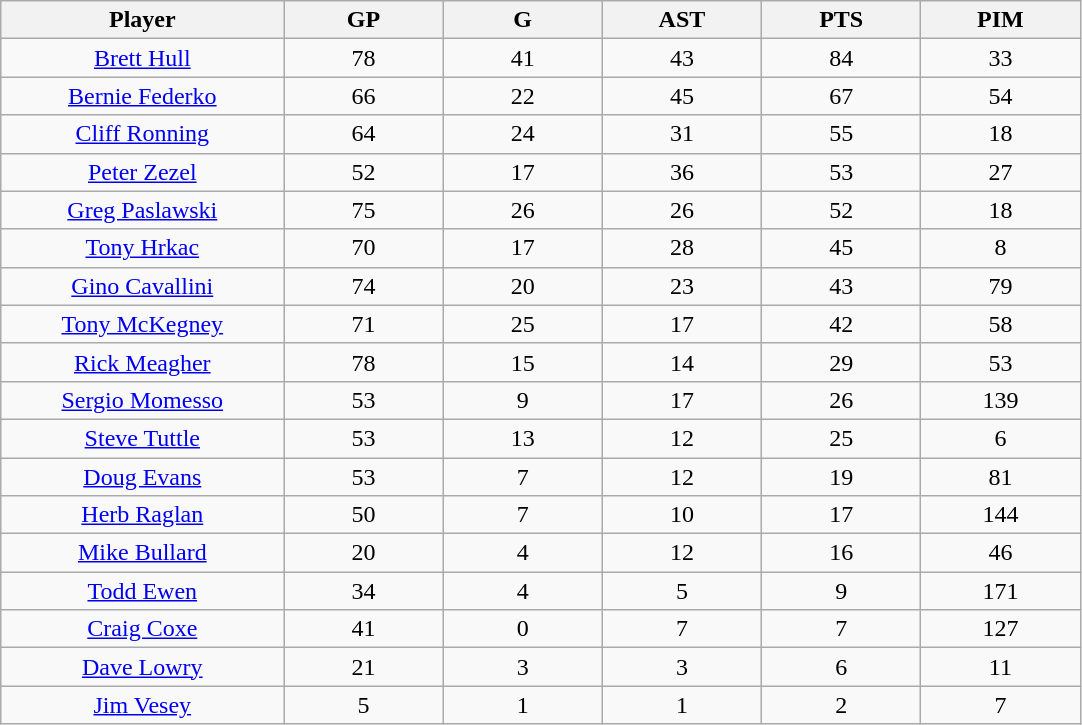<table class="wikitable sortable">
<tr>
<th bgcolor="#DDDDFF" width="16%">Player</th>
<th bgcolor="#DDDDFF" width="9%">GP</th>
<th bgcolor="#DDDDFF" width="9%">G</th>
<th bgcolor="#DDDDFF" width="9%">AST</th>
<th bgcolor="#DDDDFF" width="9%">PTS</th>
<th bgcolor="#DDDDFF" width="9%">PIM</th>
</tr>
<tr align="center">
<td><a href='#'>Brett Hull</a></td>
<td>78</td>
<td>41</td>
<td>43</td>
<td>84</td>
<td>33</td>
</tr>
<tr align="center">
<td><a href='#'>Bernie Federko</a></td>
<td>66</td>
<td>22</td>
<td>45</td>
<td>67</td>
<td>54</td>
</tr>
<tr align="center">
<td><a href='#'>Cliff Ronning</a></td>
<td>64</td>
<td>24</td>
<td>31</td>
<td>55</td>
<td>18</td>
</tr>
<tr align="center">
<td><a href='#'>Peter Zezel</a></td>
<td>52</td>
<td>17</td>
<td>36</td>
<td>53</td>
<td>27</td>
</tr>
<tr align="center">
<td><a href='#'>Greg Paslawski</a></td>
<td>75</td>
<td>26</td>
<td>26</td>
<td>52</td>
<td>18</td>
</tr>
<tr align="center">
<td><a href='#'>Tony Hrkac</a></td>
<td>70</td>
<td>17</td>
<td>28</td>
<td>45</td>
<td>8</td>
</tr>
<tr align="center">
<td><a href='#'>Gino Cavallini</a></td>
<td>74</td>
<td>20</td>
<td>23</td>
<td>43</td>
<td>79</td>
</tr>
<tr align="center">
<td><a href='#'>Tony McKegney</a></td>
<td>71</td>
<td>25</td>
<td>17</td>
<td>42</td>
<td>58</td>
</tr>
<tr align="center">
<td><a href='#'>Rick Meagher</a></td>
<td>78</td>
<td>15</td>
<td>14</td>
<td>29</td>
<td>53</td>
</tr>
<tr align="center">
<td><a href='#'>Sergio Momesso</a></td>
<td>53</td>
<td>9</td>
<td>17</td>
<td>26</td>
<td>139</td>
</tr>
<tr align="center">
<td><a href='#'>Steve Tuttle</a></td>
<td>53</td>
<td>13</td>
<td>12</td>
<td>25</td>
<td>6</td>
</tr>
<tr align="center">
<td><a href='#'>Doug Evans</a></td>
<td>53</td>
<td>7</td>
<td>12</td>
<td>19</td>
<td>81</td>
</tr>
<tr align="center">
<td><a href='#'>Herb Raglan</a></td>
<td>50</td>
<td>7</td>
<td>10</td>
<td>17</td>
<td>144</td>
</tr>
<tr align="center">
<td><a href='#'>Mike Bullard</a></td>
<td>20</td>
<td>4</td>
<td>12</td>
<td>16</td>
<td>46</td>
</tr>
<tr align="center">
<td><a href='#'>Todd Ewen</a></td>
<td>34</td>
<td>4</td>
<td>5</td>
<td>9</td>
<td>171</td>
</tr>
<tr align="center">
<td><a href='#'>Craig Coxe</a></td>
<td>41</td>
<td>0</td>
<td>7</td>
<td>7</td>
<td>127</td>
</tr>
<tr align="center">
<td><a href='#'>Dave Lowry</a></td>
<td>21</td>
<td>3</td>
<td>3</td>
<td>6</td>
<td>11</td>
</tr>
<tr align="center">
<td><a href='#'>Jim Vesey</a></td>
<td>5</td>
<td>1</td>
<td>1</td>
<td>2</td>
<td>7</td>
</tr>
</table>
